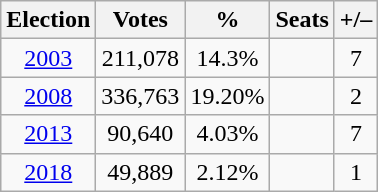<table class=wikitable style=text-align:center>
<tr>
<th><strong>Election</strong></th>
<th><strong>Votes</strong></th>
<th><strong>%</strong></th>
<th><strong>Seats</strong></th>
<th>+/–</th>
</tr>
<tr>
<td><a href='#'>2003</a></td>
<td>211,078</td>
<td>14.3%</td>
<td></td>
<td> 7</td>
</tr>
<tr>
<td><a href='#'>2008</a></td>
<td>336,763</td>
<td>19.20%</td>
<td></td>
<td> 2</td>
</tr>
<tr>
<td><a href='#'>2013</a></td>
<td>90,640</td>
<td>4.03%</td>
<td></td>
<td> 7</td>
</tr>
<tr>
<td><a href='#'>2018</a></td>
<td>49,889</td>
<td>2.12%</td>
<td></td>
<td> 1</td>
</tr>
</table>
